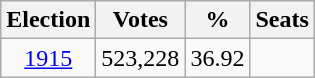<table class=wikitable style=text-align:center>
<tr>
<th>Election</th>
<th>Votes</th>
<th>%</th>
<th>Seats</th>
</tr>
<tr>
<td><a href='#'>1915</a></td>
<td>523,228</td>
<td>36.92</td>
<td></td>
</tr>
</table>
